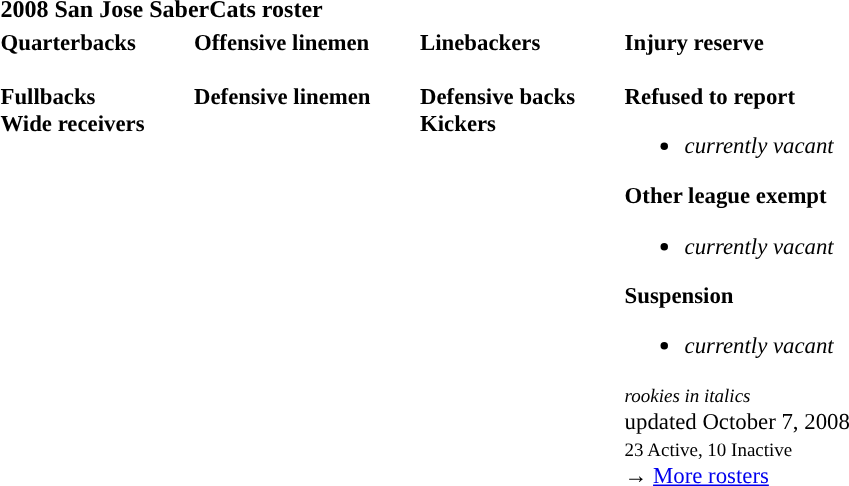<table class="toccolours" style="text-align: left;">
<tr>
<th colspan="7"><strong>2008 San Jose SaberCats roster</strong></th>
</tr>
<tr>
<td style="font-size: 95%;" valign="top"><strong>Quarterbacks</strong><br>
<br><strong>Fullbacks</strong>
<br><strong>Wide receivers</strong>



</td>
<td style="width: 25px;"></td>
<td style="font-size: 95%;" valign="top"><strong>Offensive linemen</strong><br>


<br><strong>Defensive linemen</strong>




</td>
<td style="width: 25px;"></td>
<td style="font-size: 95%;" valign="top"><strong>Linebackers</strong><br>
<br><strong>Defensive backs</strong>



<br><strong>Kickers</strong>
</td>
<td style="width: 25px;"></td>
<td style="font-size: 95%;" valign="top"><strong>Injury reserve</strong><br>








<br><strong>Refused to report</strong><ul><li><em>currently vacant</em></li></ul><strong>Other league exempt</strong><ul><li><em>currently vacant</em></li></ul><strong>Suspension</strong><ul><li><em>currently vacant</em></li></ul><small><em>rookies in italics</em><br></small>
 updated October 7, 2008<br>
<small>23 Active, 10 Inactive</small><br>→ <a href='#'>More rosters</a></td>
</tr>
<tr>
</tr>
</table>
